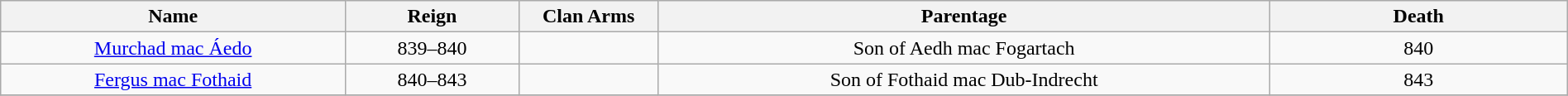<table style="text-align:center; width:100%" class="wikitable">
<tr>
<th style="width:22%">Name</th>
<th>Reign</th>
<th style="width:105px">Clan Arms</th>
<th>Parentage</th>
<th style="width:19%">Death</th>
</tr>
<tr>
<td><a href='#'>Murchad mac Áedo</a></td>
<td>839–840</td>
<td></td>
<td>Son of Aedh mac Fogartach</td>
<td>840</td>
</tr>
<tr>
<td><a href='#'>Fergus mac Fothaid</a></td>
<td>840–843</td>
<td></td>
<td>Son of Fothaid mac  Dub-Indrecht</td>
<td>843</td>
</tr>
<tr>
</tr>
</table>
